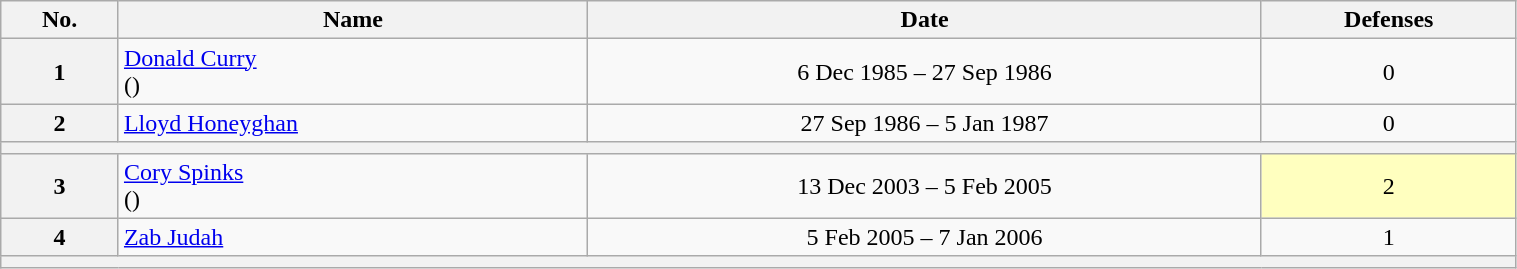<table class="wikitable sortable" style="width:80%">
<tr>
<th>No.</th>
<th>Name</th>
<th>Date</th>
<th>Defenses</th>
</tr>
<tr>
<th>1</th>
<td align="left"><a href='#'>Donald Curry</a><br>()</td>
<td align="center">6 Dec 1985 – 27 Sep 1986</td>
<td align="center">0</td>
</tr>
<tr align=center>
<th>2</th>
<td align=left><a href='#'>Lloyd Honeyghan</a></td>
<td>27 Sep 1986 – 5 Jan 1987</td>
<td>0</td>
</tr>
<tr align=center>
<th colspan="4"></th>
</tr>
<tr align=center>
<th>3</th>
<td align=left><a href='#'>Cory Spinks</a><br>()</td>
<td>13 Dec 2003 – 5 Feb 2005</td>
<td style="background:#ffffbf;">2</td>
</tr>
<tr align=center>
<th>4</th>
<td align=left><a href='#'>Zab Judah</a></td>
<td>5 Feb 2005 – 7 Jan 2006</td>
<td>1</td>
</tr>
<tr align=center>
<th colspan="4"></th>
</tr>
</table>
